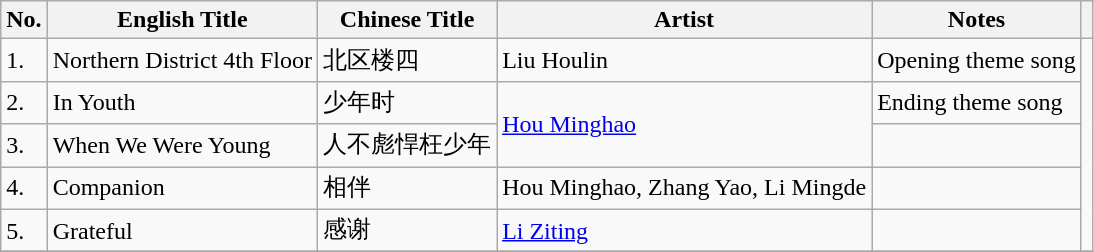<table class="wikitable">
<tr>
<th>No.</th>
<th>English Title</th>
<th>Chinese Title</th>
<th>Artist</th>
<th>Notes</th>
<th></th>
</tr>
<tr>
<td>1.</td>
<td>Northern District 4th Floor</td>
<td>北区楼四</td>
<td>Liu Houlin</td>
<td>Opening theme song</td>
<td style="text-align:center" rowspan="5"></td>
</tr>
<tr>
<td>2.</td>
<td>In Youth</td>
<td>少年时</td>
<td rowspan="2"><a href='#'>Hou Minghao</a></td>
<td>Ending theme song</td>
</tr>
<tr>
<td>3.</td>
<td>When We Were Young</td>
<td>人不彪悍枉少年</td>
<td></td>
</tr>
<tr>
<td>4.</td>
<td>Companion</td>
<td>相伴</td>
<td>Hou Minghao, Zhang Yao, Li Mingde</td>
<td></td>
</tr>
<tr>
<td>5.</td>
<td>Grateful</td>
<td>感谢</td>
<td><a href='#'>Li Ziting</a></td>
<td></td>
</tr>
<tr>
</tr>
</table>
